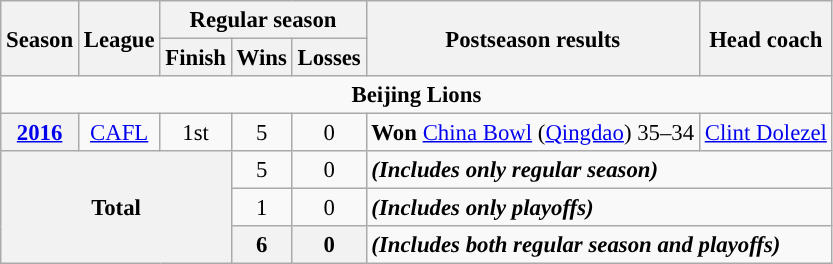<table class="wikitable" style="font-size: 95%">
<tr>
<th rowspan="2">Season</th>
<th rowspan="2">League</th>
<th colspan="3">Regular season</th>
<th rowspan="2">Postseason results</th>
<th rowspan="2">Head coach</th>
</tr>
<tr>
<th>Finish</th>
<th>Wins</th>
<th>Losses</th>
</tr>
<tr>
<td align="center" colspan="12"><strong>Beijing Lions</strong></td>
</tr>
<tr>
<th align="center"><a href='#'>2016</a></th>
<td align="center"><a href='#'>CAFL</a></td>
<td align="center">1st</td>
<td align="center">5</td>
<td align="center">0</td>
<td><strong>Won</strong> <a href='#'>China Bowl</a> (<a href='#'>Qingdao</a>) 35–34</td>
<td><a href='#'>Clint Dolezel</a></td>
</tr>
<tr>
<th align="center" rowSpan="3" colSpan="3">Total</th>
<td align="center">5</td>
<td align="center">0</td>
<td colSpan="3"><strong><em>(Includes only regular season)</em></strong></td>
</tr>
<tr>
<td align="center">1</td>
<td align="center">0</td>
<td colSpan="3"><strong><em>(Includes only playoffs)</em></strong></td>
</tr>
<tr>
<th align="center">6</th>
<th align="center">0</th>
<td colSpan="3"><strong><em>(Includes both regular season and playoffs)</em></strong></td>
</tr>
</table>
